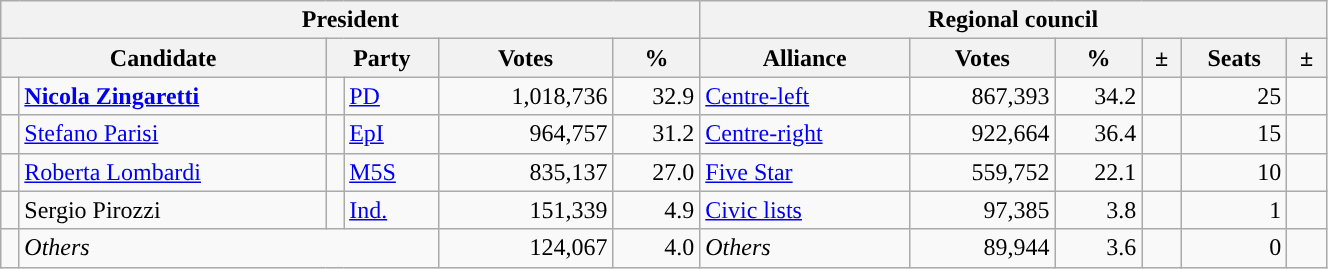<table class="wikitable" style="text-align:right; style="width=70%">
<tr>
<th colspan="6">President</th>
<th colspan="6">Regional council</th>
</tr>
<tr>
<th colspan="2">Candidate</th>
<th colspan="2">Party</th>
<th>Votes</th>
<th>%</th>
<th>Alliance</th>
<th>Votes</th>
<th>%</th>
<th>±</th>
<th>Seats</th>
<th>±</th>
</tr>
<tr>
<td></td>
<td style="text-align:left"><strong><a href='#'>Nicola Zingaretti</a></strong></td>
<td></td>
<td style="text-align:left"><a href='#'>PD</a></td>
<td>1,018,736</td>
<td>32.9</td>
<td style="text-align:left"><a href='#'>Centre-left</a></td>
<td>867,393</td>
<td>34.2</td>
<td></td>
<td>25</td>
<td></td>
</tr>
<tr>
<td></td>
<td style="text-align:left"><a href='#'>Stefano Parisi</a></td>
<td></td>
<td style="text-align:left"><a href='#'>EpI</a></td>
<td>964,757</td>
<td>31.2</td>
<td style="text-align:left"><a href='#'>Centre-right</a></td>
<td>922,664</td>
<td>36.4</td>
<td></td>
<td>15</td>
<td></td>
</tr>
<tr>
<td></td>
<td style="text-align:left"><a href='#'>Roberta Lombardi</a></td>
<td></td>
<td style="text-align:left"><a href='#'>M5S</a></td>
<td>835,137</td>
<td>27.0</td>
<td style="text-align:left"><a href='#'>Five Star</a></td>
<td>559,752</td>
<td>22.1</td>
<td></td>
<td>10</td>
<td></td>
</tr>
<tr>
<td></td>
<td style="text-align:left">Sergio Pirozzi</td>
<td></td>
<td style="text-align:left"><a href='#'>Ind.</a></td>
<td>151,339</td>
<td>4.9</td>
<td style="text-align:left"><a href='#'>Civic lists</a></td>
<td>97,385</td>
<td>3.8</td>
<td></td>
<td>1</td>
<td></td>
</tr>
<tr>
<td></td>
<td colspan="3" style="text-align:left"><em>Others</em></td>
<td>124,067</td>
<td>4.0</td>
<td style="text-align:left"><em>Others</em></td>
<td>89,944</td>
<td>3.6</td>
<td></td>
<td>0</td>
<td></td>
</tr>
</table>
